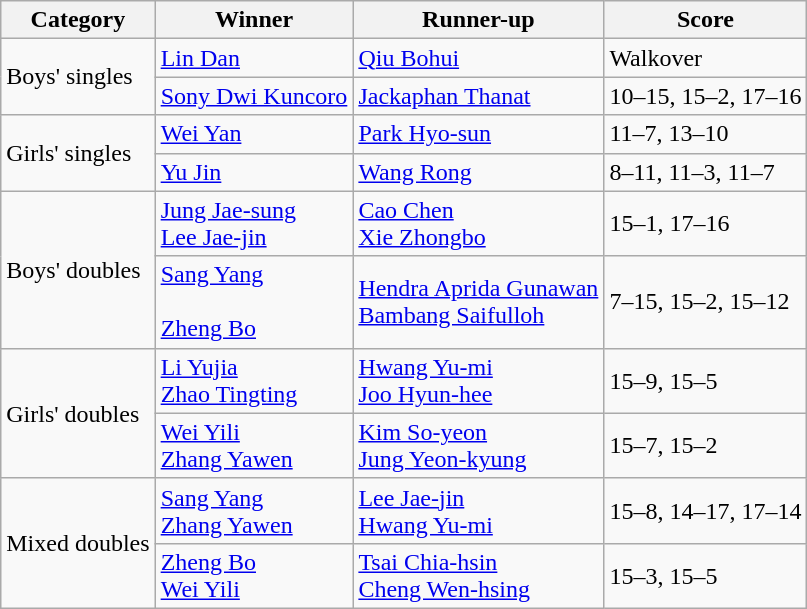<table class="wikitable">
<tr>
<th>Category</th>
<th>Winner</th>
<th>Runner-up</th>
<th>Score</th>
</tr>
<tr>
<td rowspan=2>Boys' singles</td>
<td> <a href='#'>Lin Dan</a></td>
<td> <a href='#'>Qiu Bohui</a></td>
<td>Walkover</td>
</tr>
<tr>
<td> <a href='#'>Sony Dwi Kuncoro</a></td>
<td> <a href='#'>Jackaphan Thanat</a></td>
<td>10–15, 15–2, 17–16</td>
</tr>
<tr>
<td rowspan=2>Girls' singles</td>
<td> <a href='#'>Wei Yan</a></td>
<td> <a href='#'>Park Hyo-sun</a></td>
<td>11–7, 13–10</td>
</tr>
<tr>
<td> <a href='#'>Yu Jin</a></td>
<td> <a href='#'>Wang Rong</a></td>
<td>8–11, 11–3, 11–7</td>
</tr>
<tr>
<td rowspan=2>Boys' doubles</td>
<td> <a href='#'>Jung Jae-sung</a><br> <a href='#'>Lee Jae-jin</a></td>
<td> <a href='#'>Cao Chen</a> <br> <a href='#'>Xie Zhongbo</a></td>
<td>15–1, 17–16</td>
</tr>
<tr>
<td> <a href='#'>Sang Yang</a><br><br> <a href='#'>Zheng Bo</a></td>
<td> <a href='#'>Hendra Aprida Gunawan</a><br> <a href='#'>Bambang Saifulloh</a></td>
<td>7–15, 15–2, 15–12</td>
</tr>
<tr>
<td rowspan=2>Girls' doubles</td>
<td> <a href='#'>Li Yujia</a><br>  <a href='#'>Zhao Tingting</a></td>
<td> <a href='#'>Hwang Yu-mi</a><br> <a href='#'>Joo Hyun-hee</a></td>
<td>15–9, 15–5</td>
</tr>
<tr>
<td> <a href='#'>Wei Yili</a><br> <a href='#'>Zhang Yawen</a></td>
<td> <a href='#'>Kim So-yeon</a><br> <a href='#'>Jung Yeon-kyung</a></td>
<td>15–7, 15–2</td>
</tr>
<tr>
<td rowspan=2>Mixed doubles</td>
<td> <a href='#'>Sang Yang</a><br> <a href='#'>Zhang Yawen</a></td>
<td> <a href='#'>Lee Jae-jin</a><br> <a href='#'>Hwang Yu-mi</a></td>
<td>15–8, 14–17, 17–14</td>
</tr>
<tr>
<td> <a href='#'>Zheng Bo</a><br> <a href='#'>Wei Yili</a></td>
<td> <a href='#'>Tsai Chia-hsin</a><br> <a href='#'>Cheng Wen-hsing</a></td>
<td>15–3, 15–5</td>
</tr>
</table>
